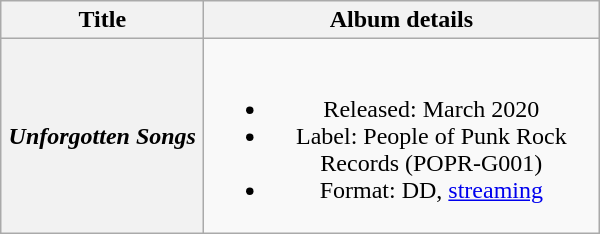<table class="wikitable plainrowheaders" style="text-align:center;" border="1">
<tr>
<th scope="col" style="width:8em;">Title</th>
<th scope="col" style="width:16em;">Album details</th>
</tr>
<tr>
<th scope="row"><em>Unforgotten Songs</em></th>
<td><br><ul><li>Released: March 2020</li><li>Label: People of Punk Rock Records (POPR-G001)</li><li>Format: DD, <a href='#'>streaming</a></li></ul></td>
</tr>
</table>
